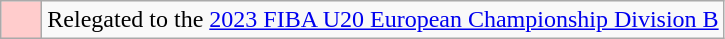<table class="wikitable">
<tr>
<td width=20px bgcolor="#ffcccc"></td>
<td>Relegated to the <a href='#'>2023 FIBA U20 European Championship Division B</a></td>
</tr>
</table>
